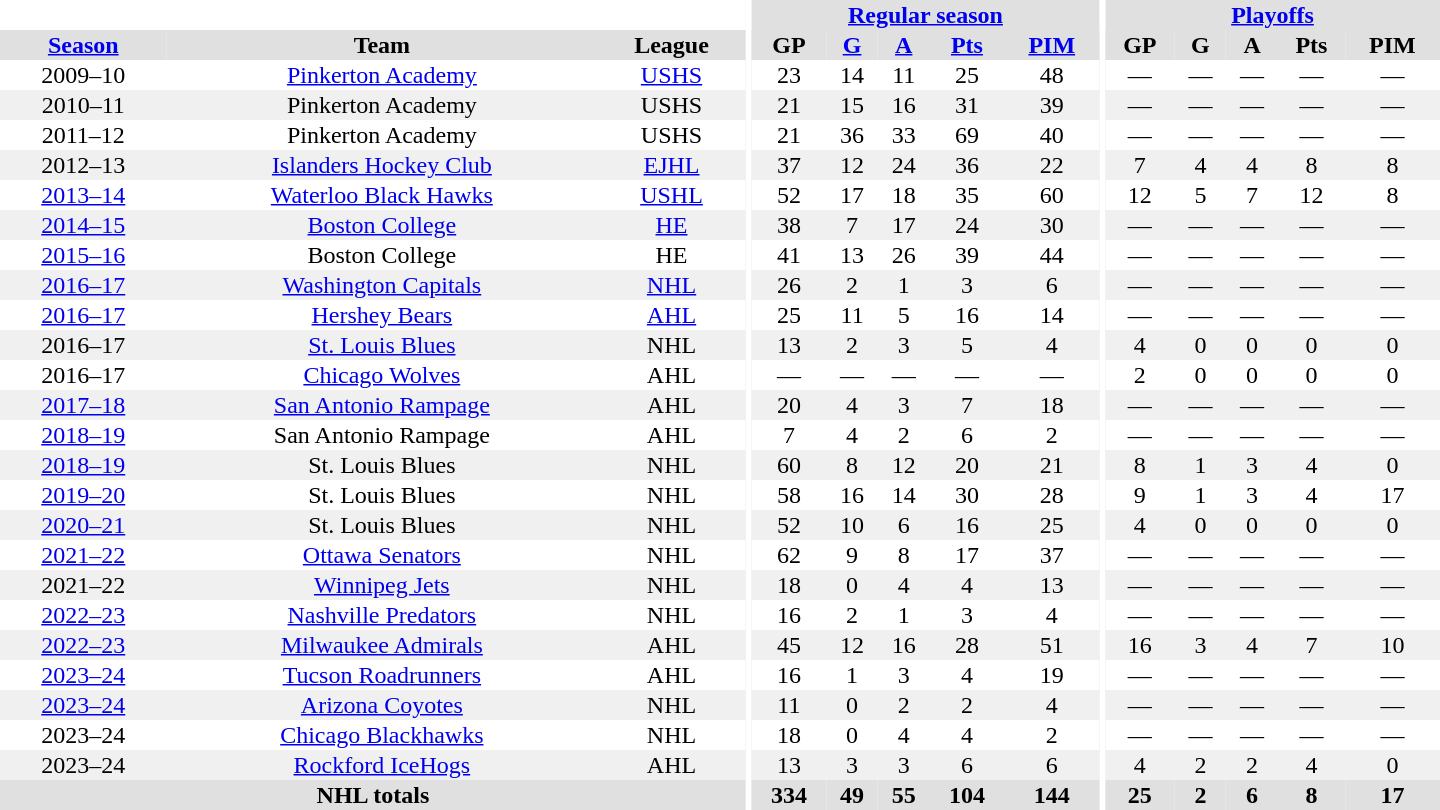<table border="0" cellpadding="1" cellspacing="0" style="text-align:center; width:60em">
<tr bgcolor="#e0e0e0">
<th colspan="3" bgcolor="#ffffff"></th>
<th rowspan="99" bgcolor="#ffffff"></th>
<th colspan="5"><a href='#'>Regular season</a></th>
<th rowspan="99" bgcolor="#ffffff"></th>
<th colspan="5"><a href='#'>Playoffs</a></th>
</tr>
<tr bgcolor="#e0e0e0">
<th><a href='#'>Season</a></th>
<th>Team</th>
<th>League</th>
<th>GP</th>
<th><a href='#'>G</a></th>
<th><a href='#'>A</a></th>
<th><a href='#'>Pts</a></th>
<th><a href='#'>PIM</a></th>
<th>GP</th>
<th>G</th>
<th>A</th>
<th>Pts</th>
<th>PIM</th>
</tr>
<tr>
<td>2009–10</td>
<td><a href='#'>Pinkerton Academy</a></td>
<td><a href='#'>USHS</a></td>
<td>23</td>
<td>14</td>
<td>11</td>
<td>25</td>
<td>48</td>
<td>—</td>
<td>—</td>
<td>—</td>
<td>—</td>
<td>—</td>
</tr>
<tr bgcolor="#f0f0f0">
<td>2010–11</td>
<td>Pinkerton Academy</td>
<td>USHS</td>
<td>21</td>
<td>15</td>
<td>16</td>
<td>31</td>
<td>39</td>
<td>—</td>
<td>—</td>
<td>—</td>
<td>—</td>
<td>—</td>
</tr>
<tr>
<td>2011–12</td>
<td>Pinkerton Academy</td>
<td>USHS</td>
<td>21</td>
<td>36</td>
<td>33</td>
<td>69</td>
<td>40</td>
<td>—</td>
<td>—</td>
<td>—</td>
<td>—</td>
<td>—</td>
</tr>
<tr bgcolor="#f0f0f0">
<td>2012–13</td>
<td><a href='#'>Islanders Hockey Club</a></td>
<td><a href='#'>EJHL</a></td>
<td>37</td>
<td>12</td>
<td>24</td>
<td>36</td>
<td>22</td>
<td>7</td>
<td>4</td>
<td>4</td>
<td>8</td>
<td>8</td>
</tr>
<tr>
<td><a href='#'>2013–14</a></td>
<td><a href='#'>Waterloo Black Hawks</a></td>
<td><a href='#'>USHL</a></td>
<td>52</td>
<td>17</td>
<td>18</td>
<td>35</td>
<td>60</td>
<td>12</td>
<td>5</td>
<td>7</td>
<td>12</td>
<td>8</td>
</tr>
<tr bgcolor="#f0f0f0">
<td><a href='#'>2014–15</a></td>
<td><a href='#'>Boston College</a></td>
<td><a href='#'>HE</a></td>
<td>38</td>
<td>7</td>
<td>17</td>
<td>24</td>
<td>30</td>
<td>—</td>
<td>—</td>
<td>—</td>
<td>—</td>
<td>—</td>
</tr>
<tr>
<td><a href='#'>2015–16</a></td>
<td>Boston College</td>
<td>HE</td>
<td>41</td>
<td>13</td>
<td>26</td>
<td>39</td>
<td>44</td>
<td>—</td>
<td>—</td>
<td>—</td>
<td>—</td>
<td>—</td>
</tr>
<tr bgcolor="#f0f0f0">
<td><a href='#'>2016–17</a></td>
<td><a href='#'>Washington Capitals</a></td>
<td><a href='#'>NHL</a></td>
<td>26</td>
<td>2</td>
<td>1</td>
<td>3</td>
<td>6</td>
<td>—</td>
<td>—</td>
<td>—</td>
<td>—</td>
<td>—</td>
</tr>
<tr>
<td><a href='#'>2016–17</a></td>
<td><a href='#'>Hershey Bears</a></td>
<td><a href='#'>AHL</a></td>
<td>25</td>
<td>11</td>
<td>5</td>
<td>16</td>
<td>14</td>
<td>—</td>
<td>—</td>
<td>—</td>
<td>—</td>
<td>—</td>
</tr>
<tr bgcolor="#f0f0f0">
<td>2016–17</td>
<td><a href='#'>St. Louis Blues</a></td>
<td>NHL</td>
<td>13</td>
<td>2</td>
<td>3</td>
<td>5</td>
<td>4</td>
<td>4</td>
<td>0</td>
<td>0</td>
<td>0</td>
<td>0</td>
</tr>
<tr>
<td>2016–17</td>
<td><a href='#'>Chicago Wolves</a></td>
<td>AHL</td>
<td>—</td>
<td>—</td>
<td>—</td>
<td>—</td>
<td>—</td>
<td>2</td>
<td>0</td>
<td>0</td>
<td>0</td>
<td>0</td>
</tr>
<tr bgcolor="#f0f0f0">
<td><a href='#'>2017–18</a></td>
<td><a href='#'>San Antonio Rampage</a></td>
<td>AHL</td>
<td>20</td>
<td>4</td>
<td>3</td>
<td>7</td>
<td>18</td>
<td>—</td>
<td>—</td>
<td>—</td>
<td>—</td>
<td>—</td>
</tr>
<tr>
<td><a href='#'>2018–19</a></td>
<td>San Antonio Rampage</td>
<td>AHL</td>
<td>7</td>
<td>4</td>
<td>2</td>
<td>6</td>
<td>2</td>
<td>—</td>
<td>—</td>
<td>—</td>
<td>—</td>
<td>—</td>
</tr>
<tr bgcolor="#f0f0f0">
<td><a href='#'>2018–19</a></td>
<td>St. Louis Blues</td>
<td>NHL</td>
<td>60</td>
<td>8</td>
<td>12</td>
<td>20</td>
<td>21</td>
<td>8</td>
<td>1</td>
<td>3</td>
<td>4</td>
<td>0</td>
</tr>
<tr>
<td><a href='#'>2019–20</a></td>
<td>St. Louis Blues</td>
<td>NHL</td>
<td>58</td>
<td>16</td>
<td>14</td>
<td>30</td>
<td>28</td>
<td>9</td>
<td>1</td>
<td>3</td>
<td>4</td>
<td>17</td>
</tr>
<tr bgcolor="#f0f0f0">
<td><a href='#'>2020–21</a></td>
<td>St. Louis Blues</td>
<td>NHL</td>
<td>52</td>
<td>10</td>
<td>6</td>
<td>16</td>
<td>25</td>
<td>4</td>
<td>0</td>
<td>0</td>
<td>0</td>
<td>0</td>
</tr>
<tr>
<td><a href='#'>2021–22</a></td>
<td><a href='#'>Ottawa Senators</a></td>
<td>NHL</td>
<td>62</td>
<td>9</td>
<td>8</td>
<td>17</td>
<td>37</td>
<td>—</td>
<td>—</td>
<td>—</td>
<td>—</td>
<td>—</td>
</tr>
<tr bgcolor="#f0f0f0">
<td>2021–22</td>
<td><a href='#'>Winnipeg Jets</a></td>
<td>NHL</td>
<td>18</td>
<td>0</td>
<td>4</td>
<td>4</td>
<td>13</td>
<td>—</td>
<td>—</td>
<td>—</td>
<td>—</td>
<td>—</td>
</tr>
<tr>
<td><a href='#'>2022–23</a></td>
<td><a href='#'>Nashville Predators</a></td>
<td>NHL</td>
<td>16</td>
<td>2</td>
<td>1</td>
<td>3</td>
<td>4</td>
<td>—</td>
<td>—</td>
<td>—</td>
<td>—</td>
<td>—</td>
</tr>
<tr bgcolor="#f0f0f0">
<td><a href='#'>2022–23</a></td>
<td><a href='#'>Milwaukee Admirals</a></td>
<td>AHL</td>
<td>45</td>
<td>12</td>
<td>16</td>
<td>28</td>
<td>51</td>
<td>16</td>
<td>3</td>
<td>4</td>
<td>7</td>
<td>10</td>
</tr>
<tr>
<td><a href='#'>2023–24</a></td>
<td><a href='#'>Tucson Roadrunners</a></td>
<td>AHL</td>
<td>16</td>
<td>1</td>
<td>3</td>
<td>4</td>
<td>19</td>
<td>—</td>
<td>—</td>
<td>—</td>
<td>—</td>
<td>—</td>
</tr>
<tr bgcolor="#f0f0f0">
<td><a href='#'>2023–24</a></td>
<td><a href='#'>Arizona Coyotes</a></td>
<td>NHL</td>
<td>11</td>
<td>0</td>
<td>2</td>
<td>2</td>
<td>4</td>
<td>—</td>
<td>—</td>
<td>—</td>
<td>—</td>
<td>—</td>
</tr>
<tr>
<td>2023–24</td>
<td><a href='#'>Chicago Blackhawks</a></td>
<td>NHL</td>
<td>18</td>
<td>0</td>
<td>4</td>
<td>4</td>
<td>2</td>
<td>—</td>
<td>—</td>
<td>—</td>
<td>—</td>
<td>—</td>
</tr>
<tr bgcolor="#f0f0f0">
<td>2023–24</td>
<td><a href='#'>Rockford IceHogs</a></td>
<td>AHL</td>
<td>13</td>
<td>3</td>
<td>3</td>
<td>6</td>
<td>6</td>
<td>4</td>
<td>2</td>
<td>2</td>
<td>4</td>
<td>0</td>
</tr>
<tr bgcolor="#e0e0e0">
<th colspan="3">NHL totals</th>
<th>334</th>
<th>49</th>
<th>55</th>
<th>104</th>
<th>144</th>
<th>25</th>
<th>2</th>
<th>6</th>
<th>8</th>
<th>17</th>
</tr>
</table>
